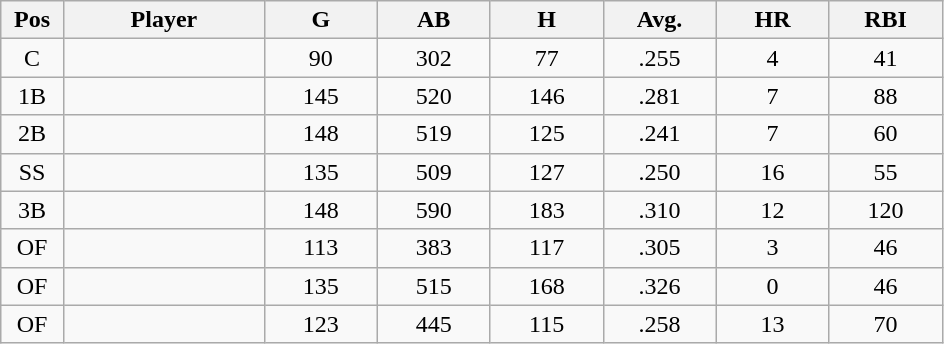<table class="wikitable sortable">
<tr>
<th bgcolor="#DDDDFF" width="5%">Pos</th>
<th bgcolor="#DDDDFF" width="16%">Player</th>
<th bgcolor="#DDDDFF" width="9%">G</th>
<th bgcolor="#DDDDFF" width="9%">AB</th>
<th bgcolor="#DDDDFF" width="9%">H</th>
<th bgcolor="#DDDDFF" width="9%">Avg.</th>
<th bgcolor="#DDDDFF" width="9%">HR</th>
<th bgcolor="#DDDDFF" width="9%">RBI</th>
</tr>
<tr align="center">
<td>C</td>
<td></td>
<td>90</td>
<td>302</td>
<td>77</td>
<td>.255</td>
<td>4</td>
<td>41</td>
</tr>
<tr align="center">
<td>1B</td>
<td></td>
<td>145</td>
<td>520</td>
<td>146</td>
<td>.281</td>
<td>7</td>
<td>88</td>
</tr>
<tr align="center">
<td>2B</td>
<td></td>
<td>148</td>
<td>519</td>
<td>125</td>
<td>.241</td>
<td>7</td>
<td>60</td>
</tr>
<tr align="center">
<td>SS</td>
<td></td>
<td>135</td>
<td>509</td>
<td>127</td>
<td>.250</td>
<td>16</td>
<td>55</td>
</tr>
<tr align="center">
<td>3B</td>
<td></td>
<td>148</td>
<td>590</td>
<td>183</td>
<td>.310</td>
<td>12</td>
<td>120</td>
</tr>
<tr align="center">
<td>OF</td>
<td></td>
<td>113</td>
<td>383</td>
<td>117</td>
<td>.305</td>
<td>3</td>
<td>46</td>
</tr>
<tr align="center">
<td>OF</td>
<td></td>
<td>135</td>
<td>515</td>
<td>168</td>
<td>.326</td>
<td>0</td>
<td>46</td>
</tr>
<tr align="center">
<td>OF</td>
<td></td>
<td>123</td>
<td>445</td>
<td>115</td>
<td>.258</td>
<td>13</td>
<td>70</td>
</tr>
</table>
